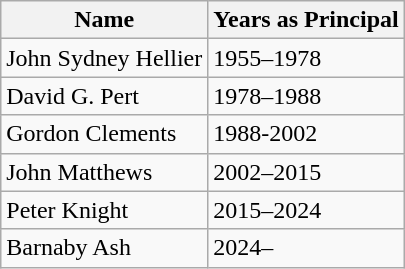<table class="wikitable">
<tr>
<th>Name</th>
<th>Years as Principal</th>
</tr>
<tr>
<td>John Sydney Hellier</td>
<td>1955–1978</td>
</tr>
<tr>
<td>David G. Pert</td>
<td>1978–1988</td>
</tr>
<tr>
<td>Gordon Clements</td>
<td>1988-2002</td>
</tr>
<tr>
<td>John Matthews</td>
<td>2002–2015</td>
</tr>
<tr>
<td>Peter Knight</td>
<td>2015–2024</td>
</tr>
<tr>
<td>Barnaby Ash</td>
<td>2024–</td>
</tr>
</table>
